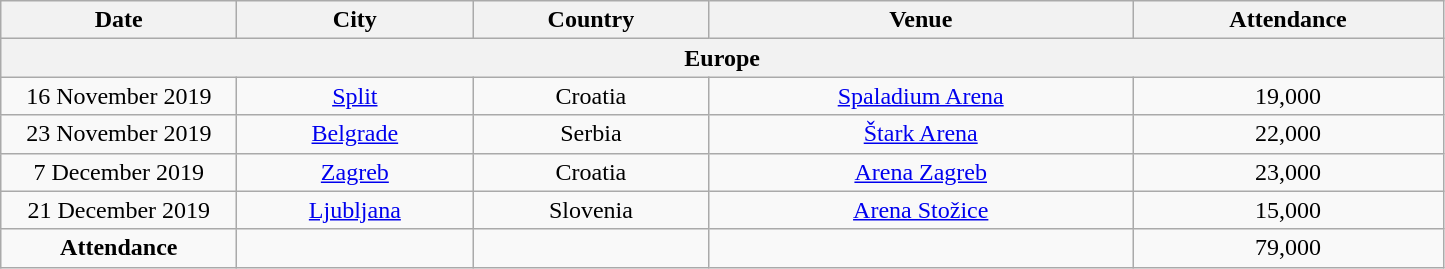<table class="wikitable" style="text-align:center;">
<tr>
<th width="150">Date</th>
<th width="150">City</th>
<th width="150">Country</th>
<th width="275">Venue</th>
<th width="200">Attendance</th>
</tr>
<tr>
<th colspan="6">Europe</th>
</tr>
<tr>
<td>16 November 2019</td>
<td><a href='#'>Split</a></td>
<td>Croatia</td>
<td><a href='#'>Spaladium Arena</a></td>
<td>19,000</td>
</tr>
<tr>
<td>23 November 2019</td>
<td><a href='#'>Belgrade</a></td>
<td>Serbia</td>
<td><a href='#'>Štark Arena</a></td>
<td>22,000</td>
</tr>
<tr>
<td>7 December 2019</td>
<td><a href='#'>Zagreb</a></td>
<td>Croatia</td>
<td><a href='#'>Arena Zagreb</a></td>
<td>23,000</td>
</tr>
<tr>
<td>21 December 2019</td>
<td><a href='#'>Ljubljana</a></td>
<td>Slovenia</td>
<td><a href='#'>Arena Stožice</a></td>
<td>15,000</td>
</tr>
<tr>
<td><strong>Attendance</strong></td>
<td></td>
<td></td>
<td></td>
<td>79,000</td>
</tr>
</table>
